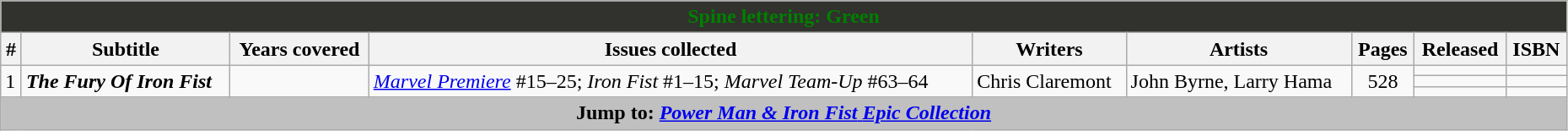<table class="wikitable sortable" width=98%>
<tr>
<th colspan=9 style="background-color: #31312D; color: green;">Spine lettering: Green</th>
</tr>
<tr>
<th class="unsortable">#</th>
<th class="unsortable">Subtitle</th>
<th>Years covered</th>
<th class="unsortable">Issues collected</th>
<th class="unsortable">Writers</th>
<th class="unsortable">Artists</th>
<th class="unsortable">Pages</th>
<th>Released</th>
<th class="unsortable">ISBN</th>
</tr>
<tr>
<td rowspan=3>1</td>
<td rowspan=3><strong><em>The Fury Of Iron Fist</em></strong></td>
<td rowspan=3></td>
<td rowspan=3><em><a href='#'>Marvel Premiere</a></em> #15–25; <em>Iron Fist</em> #1–15; <em>Marvel Team-Up</em> #63–64</td>
<td rowspan=3>Chris Claremont</td>
<td rowspan=3>John Byrne, Larry Hama</td>
<td style="text-align: center;" rowspan=3>528</td>
<td></td>
<td></td>
</tr>
<tr>
<td></td>
<td></td>
</tr>
<tr>
<td></td>
<td></td>
</tr>
<tr>
<th colspan=9 style="background-color: silver;">Jump to: <a href='#'><em>Power Man & Iron Fist</em> <em>Epic Collection</em></a></th>
</tr>
</table>
